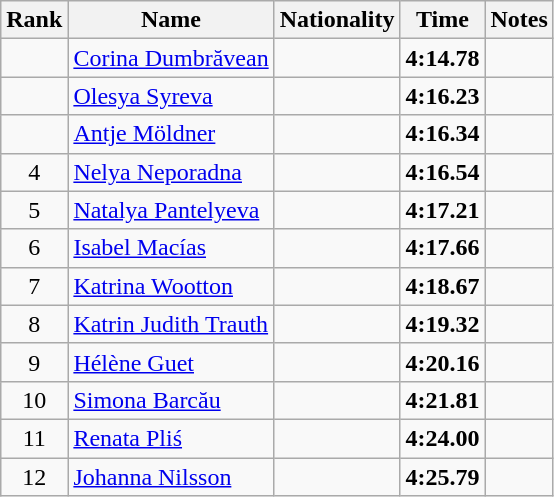<table class="wikitable sortable" style="text-align:center">
<tr>
<th>Rank</th>
<th>Name</th>
<th>Nationality</th>
<th>Time</th>
<th>Notes</th>
</tr>
<tr>
<td></td>
<td align=left><a href='#'>Corina Dumbrăvean</a></td>
<td align=left></td>
<td><strong>4:14.78</strong></td>
<td></td>
</tr>
<tr>
<td></td>
<td align=left><a href='#'>Olesya Syreva</a></td>
<td align=left></td>
<td><strong>4:16.23</strong></td>
<td></td>
</tr>
<tr>
<td></td>
<td align=left><a href='#'>Antje Möldner</a></td>
<td align=left></td>
<td><strong>4:16.34</strong></td>
<td></td>
</tr>
<tr>
<td>4</td>
<td align=left><a href='#'>Nelya Neporadna</a></td>
<td align=left></td>
<td><strong>4:16.54</strong></td>
<td></td>
</tr>
<tr>
<td>5</td>
<td align=left><a href='#'>Natalya Pantelyeva</a></td>
<td align=left></td>
<td><strong>4:17.21</strong></td>
<td></td>
</tr>
<tr>
<td>6</td>
<td align=left><a href='#'>Isabel Macías</a></td>
<td align=left></td>
<td><strong>4:17.66</strong></td>
<td></td>
</tr>
<tr>
<td>7</td>
<td align=left><a href='#'>Katrina Wootton</a></td>
<td align=left></td>
<td><strong>4:18.67</strong></td>
<td></td>
</tr>
<tr>
<td>8</td>
<td align=left><a href='#'>Katrin Judith Trauth</a></td>
<td align=left></td>
<td><strong>4:19.32</strong></td>
<td></td>
</tr>
<tr>
<td>9</td>
<td align=left><a href='#'>Hélène Guet</a></td>
<td align=left></td>
<td><strong>4:20.16</strong></td>
<td></td>
</tr>
<tr>
<td>10</td>
<td align=left><a href='#'>Simona Barcău</a></td>
<td align=left></td>
<td><strong>4:21.81</strong></td>
<td></td>
</tr>
<tr>
<td>11</td>
<td align=left><a href='#'>Renata Pliś</a></td>
<td align=left></td>
<td><strong>4:24.00</strong></td>
<td></td>
</tr>
<tr>
<td>12</td>
<td align=left><a href='#'>Johanna Nilsson</a></td>
<td align=left></td>
<td><strong>4:25.79</strong></td>
<td></td>
</tr>
</table>
